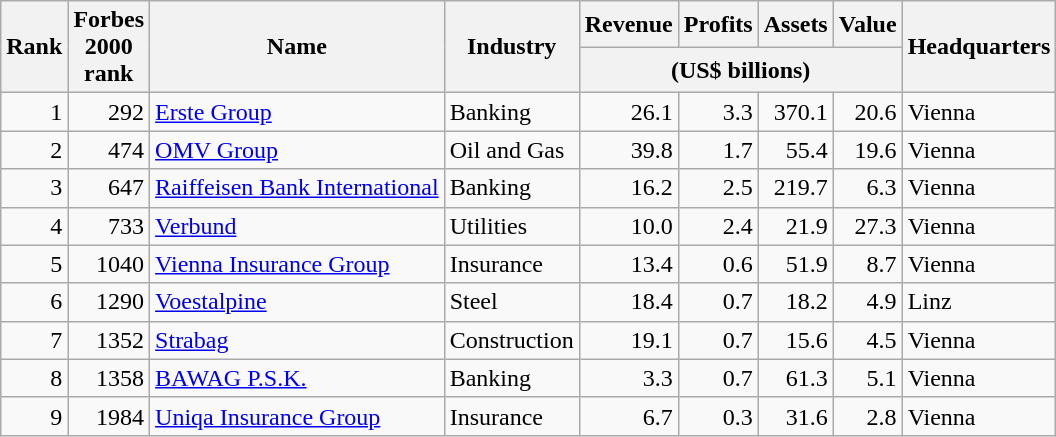<table class="wikitable sortable" style="text-align:right;">
<tr>
<th rowspan=2>Rank</th>
<th rowspan=2>Forbes<br>2000<br>rank</th>
<th rowspan=2>Name</th>
<th rowspan=2>Industry</th>
<th>Revenue</th>
<th>Profits</th>
<th>Assets</th>
<th>Value</th>
<th rowspan=2>Headquarters</th>
</tr>
<tr>
<th colspan=4>(US$ billions)</th>
</tr>
<tr>
<td>1</td>
<td>292</td>
<td align="left"><a href='#'>Erste Group</a></td>
<td align="left">Banking</td>
<td>26.1</td>
<td>3.3</td>
<td>370.1</td>
<td>20.6</td>
<td align="left">Vienna</td>
</tr>
<tr>
<td>2</td>
<td>474</td>
<td align="left"><a href='#'>OMV Group</a></td>
<td align="left">Oil and Gas</td>
<td>39.8</td>
<td>1.7</td>
<td>55.4</td>
<td>19.6</td>
<td align="left">Vienna</td>
</tr>
<tr>
<td>3</td>
<td>647</td>
<td align="left"><a href='#'>Raiffeisen Bank International</a></td>
<td align="left">Banking</td>
<td>16.2</td>
<td>2.5</td>
<td>219.7</td>
<td>6.3</td>
<td align="left">Vienna</td>
</tr>
<tr>
<td>4</td>
<td>733</td>
<td align="left"><a href='#'>Verbund</a></td>
<td align="left">Utilities</td>
<td>10.0</td>
<td>2.4</td>
<td>21.9</td>
<td>27.3</td>
<td align="left">Vienna</td>
</tr>
<tr>
<td>5</td>
<td>1040</td>
<td align="left"><a href='#'>Vienna Insurance Group</a></td>
<td align="left">Insurance</td>
<td>13.4</td>
<td>0.6</td>
<td>51.9</td>
<td>8.7</td>
<td align="left">Vienna</td>
</tr>
<tr>
<td>6</td>
<td>1290</td>
<td align="left"><a href='#'>Voestalpine</a></td>
<td align="left">Steel</td>
<td>18.4</td>
<td>0.7</td>
<td>18.2</td>
<td>4.9</td>
<td align="left">Linz</td>
</tr>
<tr>
<td>7</td>
<td>1352</td>
<td align="left"><a href='#'>Strabag</a></td>
<td align="left">Construction</td>
<td>19.1</td>
<td>0.7</td>
<td>15.6</td>
<td>4.5</td>
<td align="left">Vienna</td>
</tr>
<tr>
<td>8</td>
<td>1358</td>
<td align="left"><a href='#'>BAWAG P.S.K.</a></td>
<td align="left">Banking</td>
<td>3.3</td>
<td>0.7</td>
<td>61.3</td>
<td>5.1</td>
<td align="left">Vienna</td>
</tr>
<tr>
<td>9</td>
<td>1984</td>
<td align="left"><a href='#'>Uniqa Insurance Group</a></td>
<td align="left">Insurance</td>
<td>6.7</td>
<td>0.3</td>
<td>31.6</td>
<td>2.8</td>
<td align="left">Vienna</td>
</tr>
</table>
